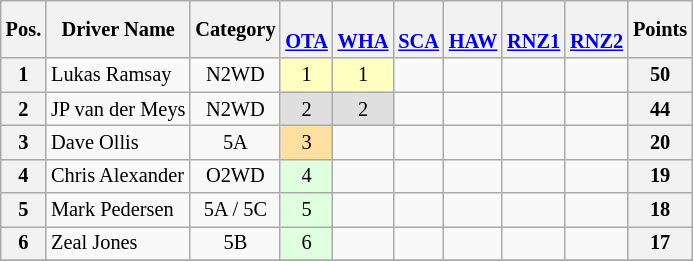<table class="wikitable" style=font-size:85%;>
<tr>
<th>Pos.</th>
<th>Driver Name</th>
<th>Category</th>
<th><br><a href='#'>OTA</a></th>
<th><br><a href='#'>WHA</a></th>
<th><br><a href='#'>SCA</a></th>
<th><br><a href='#'>HAW</a></th>
<th><br><a href='#'>RNZ1</a></th>
<th><br><a href='#'>RNZ2</a></th>
<th>Points</th>
</tr>
<tr>
<th>1</th>
<td> Lukas Ramsay</td>
<td align=center>N2WD</td>
<td align=center style=background:#ffffbf;>1</td>
<td align=center style=background:#ffffbf;>1</td>
<td align=center style=background:#;></td>
<td align=center style=background:#;></td>
<td align=center style=background:#;></td>
<td align=center style=background:#;></td>
<th>50</th>
</tr>
<tr>
<th>2</th>
<td> JP van der Meys</td>
<td align=center>N2WD</td>
<td align=center style=background:#dfdfdf;>2</td>
<td align=center style=background:#dfdfdf;>2</td>
<td align=center style=background:#;></td>
<td align=center style=background:#;></td>
<td align=center style=background:#;></td>
<td align=center style=background:#;></td>
<th>44</th>
</tr>
<tr>
<th>3</th>
<td> Dave Ollis</td>
<td align=center>5A</td>
<td align=center style=background:#ffdf9f;>3</td>
<td align=center style=background:#;></td>
<td align=center style=background:#;></td>
<td align=center style=background:#;></td>
<td align=center style=background:#;></td>
<td align=center style=background:#;></td>
<th>20</th>
</tr>
<tr>
<th>4</th>
<td> Chris Alexander</td>
<td align=center>O2WD</td>
<td align=center style=background:#dfffdf;>4</td>
<td align=center style=background:#;></td>
<td align=center style=background:#;></td>
<td align=center style=background:#;></td>
<td align=center style=background:#;></td>
<td align=center style=background:#;></td>
<th>19</th>
</tr>
<tr>
<th>5</th>
<td> Mark Pedersen</td>
<td align=center>5A / 5C</td>
<td align=center style=background:#dfffdf;>5</td>
<td align=center style=background:#;></td>
<td align=center style=background:#;></td>
<td align=center style=background:#;></td>
<td align=center style=background:#;></td>
<td align=center style=background:#;></td>
<th>18</th>
</tr>
<tr>
<th>6</th>
<td> Zeal Jones</td>
<td align=center>5B</td>
<td align=center style=background:#dfffdf;>6</td>
<td align=center style=background:#;></td>
<td align=center style=background:#;></td>
<td align=center style=background:#;></td>
<td align=center style=background:#;></td>
<td align=center style=background:#;></td>
<th>17</th>
</tr>
<tr>
</tr>
</table>
